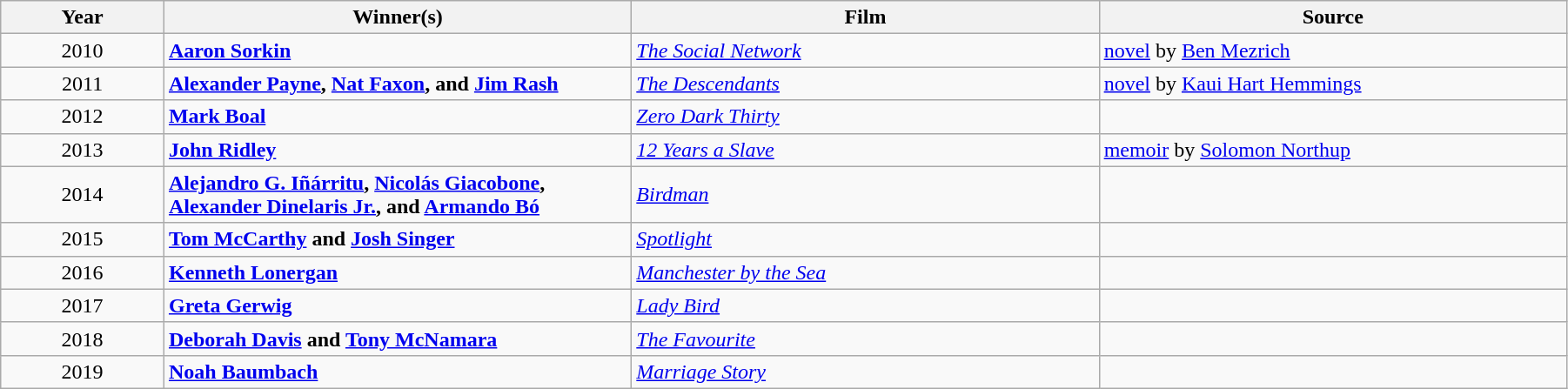<table class="wikitable" width="95%" cellpadding="5">
<tr>
<th width="100"><strong>Year</strong></th>
<th width="300"><strong>Winner(s)</strong></th>
<th width="300"><strong>Film</strong></th>
<th width="300"><strong>Source</strong></th>
</tr>
<tr>
<td style="text-align:center;">2010</td>
<td><strong><a href='#'>Aaron Sorkin</a></strong></td>
<td><em><a href='#'>The Social Network</a></em></td>
<td><a href='#'>novel</a> by <a href='#'>Ben Mezrich</a></td>
</tr>
<tr>
<td style="text-align:center;">2011</td>
<td><strong><a href='#'>Alexander Payne</a>, <a href='#'>Nat Faxon</a>, and <a href='#'>Jim Rash</a></strong></td>
<td><em><a href='#'>The Descendants</a></em></td>
<td><a href='#'>novel</a> by <a href='#'>Kaui Hart Hemmings</a></td>
</tr>
<tr>
<td style="text-align:center;">2012</td>
<td><strong><a href='#'>Mark Boal</a></strong></td>
<td><em><a href='#'>Zero Dark Thirty</a></em></td>
<td></td>
</tr>
<tr>
<td style="text-align:center;">2013</td>
<td><strong><a href='#'>John Ridley</a></strong></td>
<td><em><a href='#'>12 Years a Slave</a></em></td>
<td><a href='#'>memoir</a> by <a href='#'>Solomon Northup</a></td>
</tr>
<tr>
<td style="text-align:center;">2014</td>
<td><strong><a href='#'>Alejandro G. Iñárritu</a>, <a href='#'>Nicolás Giacobone</a>, <a href='#'>Alexander Dinelaris Jr.</a>, and <a href='#'>Armando Bó</a></strong></td>
<td><em><a href='#'>Birdman</a></em></td>
<td></td>
</tr>
<tr>
<td style="text-align:center;">2015</td>
<td><strong><a href='#'>Tom McCarthy</a> and <a href='#'>Josh Singer</a></strong></td>
<td><em><a href='#'>Spotlight</a></em></td>
<td></td>
</tr>
<tr>
<td style="text-align:center;">2016</td>
<td><strong><a href='#'>Kenneth Lonergan</a></strong></td>
<td><em><a href='#'>Manchester by the Sea</a></em></td>
<td></td>
</tr>
<tr>
<td style="text-align:center;">2017</td>
<td><strong><a href='#'>Greta Gerwig</a></strong></td>
<td><em><a href='#'>Lady Bird</a></em></td>
<td></td>
</tr>
<tr>
<td style="text-align:center;">2018</td>
<td><strong><a href='#'>Deborah Davis</a> and <a href='#'>Tony McNamara</a></strong></td>
<td><em><a href='#'>The Favourite</a></em></td>
<td></td>
</tr>
<tr>
<td style="text-align:center;">2019</td>
<td><strong><a href='#'>Noah Baumbach</a></strong></td>
<td><em><a href='#'>Marriage Story</a></em></td>
<td></td>
</tr>
</table>
